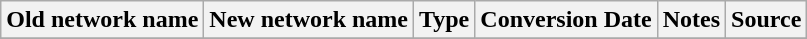<table class="wikitable">
<tr>
<th>Old network name</th>
<th>New network name</th>
<th>Type</th>
<th>Conversion Date</th>
<th>Notes</th>
<th>Source</th>
</tr>
<tr>
</tr>
</table>
